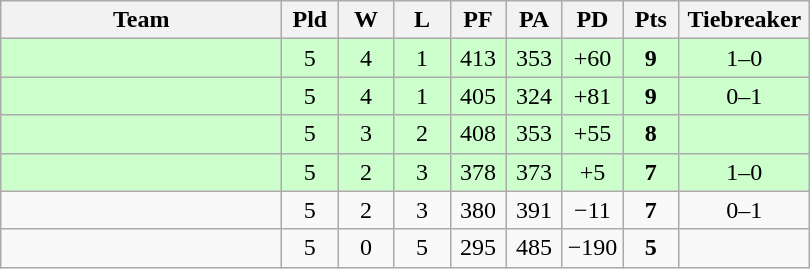<table class=wikitable style="text-align:center">
<tr>
<th width=180>Team</th>
<th width=30>Pld</th>
<th width=30>W</th>
<th width=30>L</th>
<th width=30>PF</th>
<th width=30>PA</th>
<th width=30>PD</th>
<th width=30>Pts</th>
<th width=80>Tiebreaker</th>
</tr>
<tr align=center bgcolor="#ccffcc">
<td align=left></td>
<td>5</td>
<td>4</td>
<td>1</td>
<td>413</td>
<td>353</td>
<td>+60</td>
<td><strong>9</strong></td>
<td>1–0</td>
</tr>
<tr align=center bgcolor="#ccffcc">
<td align=left></td>
<td>5</td>
<td>4</td>
<td>1</td>
<td>405</td>
<td>324</td>
<td>+81</td>
<td><strong>9</strong></td>
<td>0–1</td>
</tr>
<tr align=center bgcolor="#ccffcc">
<td align=left></td>
<td>5</td>
<td>3</td>
<td>2</td>
<td>408</td>
<td>353</td>
<td>+55</td>
<td><strong>8</strong></td>
<td></td>
</tr>
<tr align=center bgcolor="#ccffcc">
<td align=left></td>
<td>5</td>
<td>2</td>
<td>3</td>
<td>378</td>
<td>373</td>
<td>+5</td>
<td><strong>7</strong></td>
<td>1–0</td>
</tr>
<tr align=center>
<td align=left></td>
<td>5</td>
<td>2</td>
<td>3</td>
<td>380</td>
<td>391</td>
<td>−11</td>
<td><strong>7</strong></td>
<td>0–1</td>
</tr>
<tr align=center>
<td align=left></td>
<td>5</td>
<td>0</td>
<td>5</td>
<td>295</td>
<td>485</td>
<td>−190</td>
<td><strong>5</strong></td>
<td></td>
</tr>
</table>
